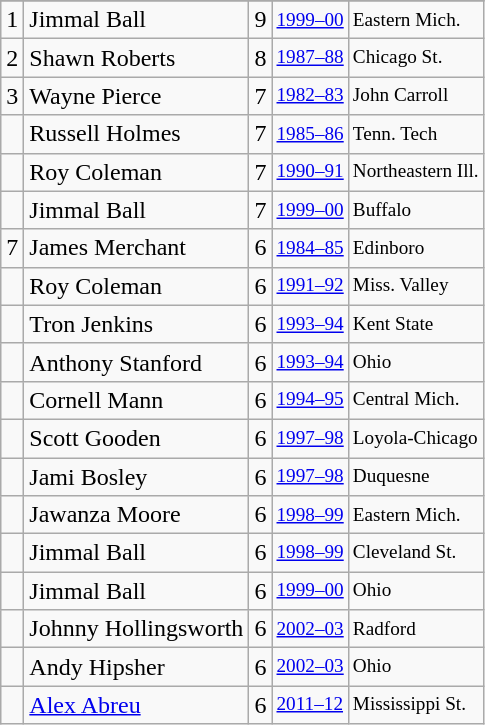<table class="wikitable">
<tr>
</tr>
<tr>
<td>1</td>
<td>Jimmal Ball</td>
<td>9</td>
<td style="font-size:80%;"><a href='#'>1999–00</a></td>
<td style="font-size:80%;">Eastern Mich.</td>
</tr>
<tr>
<td>2</td>
<td>Shawn Roberts</td>
<td>8</td>
<td style="font-size:80%;"><a href='#'>1987–88</a></td>
<td style="font-size:80%;">Chicago St.</td>
</tr>
<tr>
<td>3</td>
<td>Wayne Pierce</td>
<td>7</td>
<td style="font-size:80%;"><a href='#'>1982–83</a></td>
<td style="font-size:80%;">John Carroll</td>
</tr>
<tr>
<td></td>
<td>Russell Holmes</td>
<td>7</td>
<td style="font-size:80%;"><a href='#'>1985–86</a></td>
<td style="font-size:80%;">Tenn. Tech</td>
</tr>
<tr>
<td></td>
<td>Roy Coleman</td>
<td>7</td>
<td style="font-size:80%;"><a href='#'>1990–91</a></td>
<td style="font-size:80%;">Northeastern Ill.</td>
</tr>
<tr>
<td></td>
<td>Jimmal Ball</td>
<td>7</td>
<td style="font-size:80%;"><a href='#'>1999–00</a></td>
<td style="font-size:80%;">Buffalo</td>
</tr>
<tr>
<td>7</td>
<td>James Merchant</td>
<td>6</td>
<td style="font-size:80%;"><a href='#'>1984–85</a></td>
<td style="font-size:80%;">Edinboro</td>
</tr>
<tr>
<td></td>
<td>Roy Coleman</td>
<td>6</td>
<td style="font-size:80%;"><a href='#'>1991–92</a></td>
<td style="font-size:80%;">Miss. Valley</td>
</tr>
<tr>
<td></td>
<td>Tron Jenkins</td>
<td>6</td>
<td style="font-size:80%;"><a href='#'>1993–94</a></td>
<td style="font-size:80%;">Kent State</td>
</tr>
<tr>
<td></td>
<td>Anthony Stanford</td>
<td>6</td>
<td style="font-size:80%;"><a href='#'>1993–94</a></td>
<td style="font-size:80%;">Ohio</td>
</tr>
<tr>
<td></td>
<td>Cornell Mann</td>
<td>6</td>
<td style="font-size:80%;"><a href='#'>1994–95</a></td>
<td style="font-size:80%;">Central Mich.</td>
</tr>
<tr>
<td></td>
<td>Scott Gooden</td>
<td>6</td>
<td style="font-size:80%;"><a href='#'>1997–98</a></td>
<td style="font-size:80%;">Loyola-Chicago</td>
</tr>
<tr>
<td></td>
<td>Jami Bosley</td>
<td>6</td>
<td style="font-size:80%;"><a href='#'>1997–98</a></td>
<td style="font-size:80%;">Duquesne</td>
</tr>
<tr>
<td></td>
<td>Jawanza Moore</td>
<td>6</td>
<td style="font-size:80%;"><a href='#'>1998–99</a></td>
<td style="font-size:80%;">Eastern Mich.</td>
</tr>
<tr>
<td></td>
<td>Jimmal Ball</td>
<td>6</td>
<td style="font-size:80%;"><a href='#'>1998–99</a></td>
<td style="font-size:80%;">Cleveland St.</td>
</tr>
<tr>
<td></td>
<td>Jimmal Ball</td>
<td>6</td>
<td style="font-size:80%;"><a href='#'>1999–00</a></td>
<td style="font-size:80%;">Ohio</td>
</tr>
<tr>
<td></td>
<td>Johnny Hollingsworth</td>
<td>6</td>
<td style="font-size:80%;"><a href='#'>2002–03</a></td>
<td style="font-size:80%;">Radford</td>
</tr>
<tr>
<td></td>
<td>Andy Hipsher</td>
<td>6</td>
<td style="font-size:80%;"><a href='#'>2002–03</a></td>
<td style="font-size:80%;">Ohio</td>
</tr>
<tr>
<td></td>
<td><a href='#'>Alex Abreu</a></td>
<td>6</td>
<td style="font-size:80%;"><a href='#'>2011–12</a></td>
<td style="font-size:80%;">Mississippi St.</td>
</tr>
</table>
